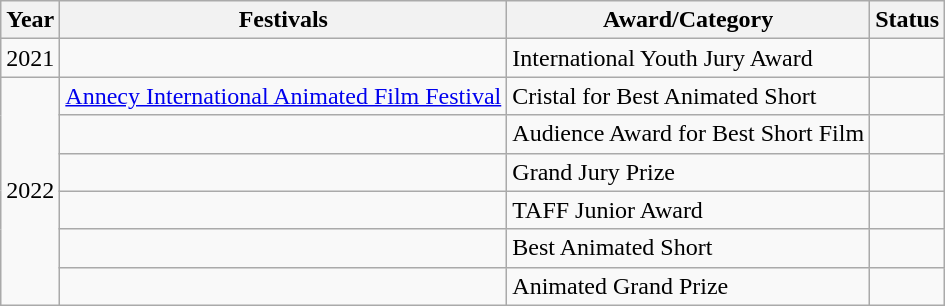<table class="wikitable">
<tr>
<th>Year</th>
<th>Festivals</th>
<th>Award/Category</th>
<th>Status</th>
</tr>
<tr>
<td>2021</td>
<td></td>
<td>International Youth Jury Award</td>
<td></td>
</tr>
<tr>
<td rowspan="6">2022</td>
<td><a href='#'>Annecy International Animated Film Festival</a></td>
<td>Cristal for Best Animated Short</td>
<td></td>
</tr>
<tr>
<td></td>
<td>Audience Award for Best Short Film</td>
<td></td>
</tr>
<tr>
<td></td>
<td>Grand Jury Prize</td>
<td></td>
</tr>
<tr>
<td></td>
<td>TAFF Junior Award</td>
<td></td>
</tr>
<tr>
<td></td>
<td>Best Animated Short</td>
<td></td>
</tr>
<tr>
<td></td>
<td>Animated Grand Prize</td>
<td></td>
</tr>
</table>
